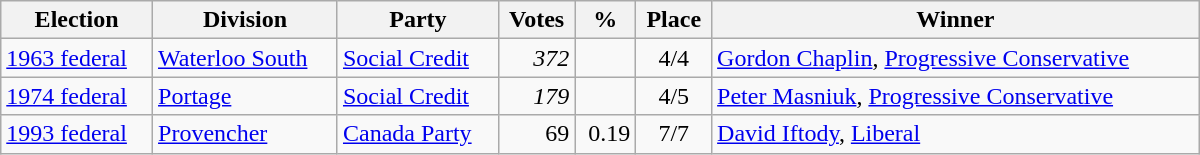<table class="wikitable" width="800">
<tr>
<th align="left">Election</th>
<th align="left">Division</th>
<th align="left">Party</th>
<th align="right">Votes</th>
<th align="right">%</th>
<th align="center">Place</th>
<th align="center">Winner</th>
</tr>
<tr>
<td align="left"><a href='#'>1963 federal</a></td>
<td align="left"><a href='#'>Waterloo South</a></td>
<td align="left"><a href='#'>Social Credit</a></td>
<td align="right"><em>372</em></td>
<td align="right"></td>
<td align="center">4/4</td>
<td align="left"><a href='#'>Gordon Chaplin</a>, <a href='#'>Progressive Conservative</a></td>
</tr>
<tr>
<td align="left"><a href='#'>1974 federal</a></td>
<td align="left"><a href='#'>Portage</a></td>
<td align="left"><a href='#'>Social Credit</a></td>
<td align="right"><em>179</em></td>
<td align="right"></td>
<td align="center">4/5</td>
<td align="left"><a href='#'>Peter Masniuk</a>, <a href='#'>Progressive Conservative</a></td>
</tr>
<tr>
<td align="left"><a href='#'>1993 federal</a></td>
<td align="left"><a href='#'>Provencher</a></td>
<td align="left"><a href='#'>Canada Party</a></td>
<td align="right">69</td>
<td align="right">0.19</td>
<td align="center">7/7</td>
<td align="left"><a href='#'>David Iftody</a>, <a href='#'>Liberal</a></td>
</tr>
</table>
